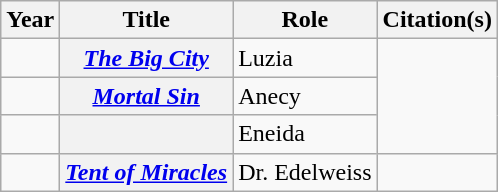<table class="wikitable plainrowheaders sortable">
<tr>
<th scope="col">Year</th>
<th scope="col">Title</th>
<th class="unsortable">Role</th>
<th class="unsortable">Citation(s)</th>
</tr>
<tr>
<td></td>
<th scope=row><a href='#'><em>The Big City</em></a></th>
<td>Luzia</td>
<td rowspan="3"></td>
</tr>
<tr>
<td></td>
<th scope=row><a href='#'><em>Mortal Sin</em></a></th>
<td>Anecy</td>
</tr>
<tr>
<td></td>
<th scope=row><em></em></th>
<td>Eneida</td>
</tr>
<tr>
<td></td>
<th scope=row><a href='#'><em>Tent of Miracles</em></a></th>
<td>Dr. Edelweiss</td>
<td></td>
</tr>
</table>
